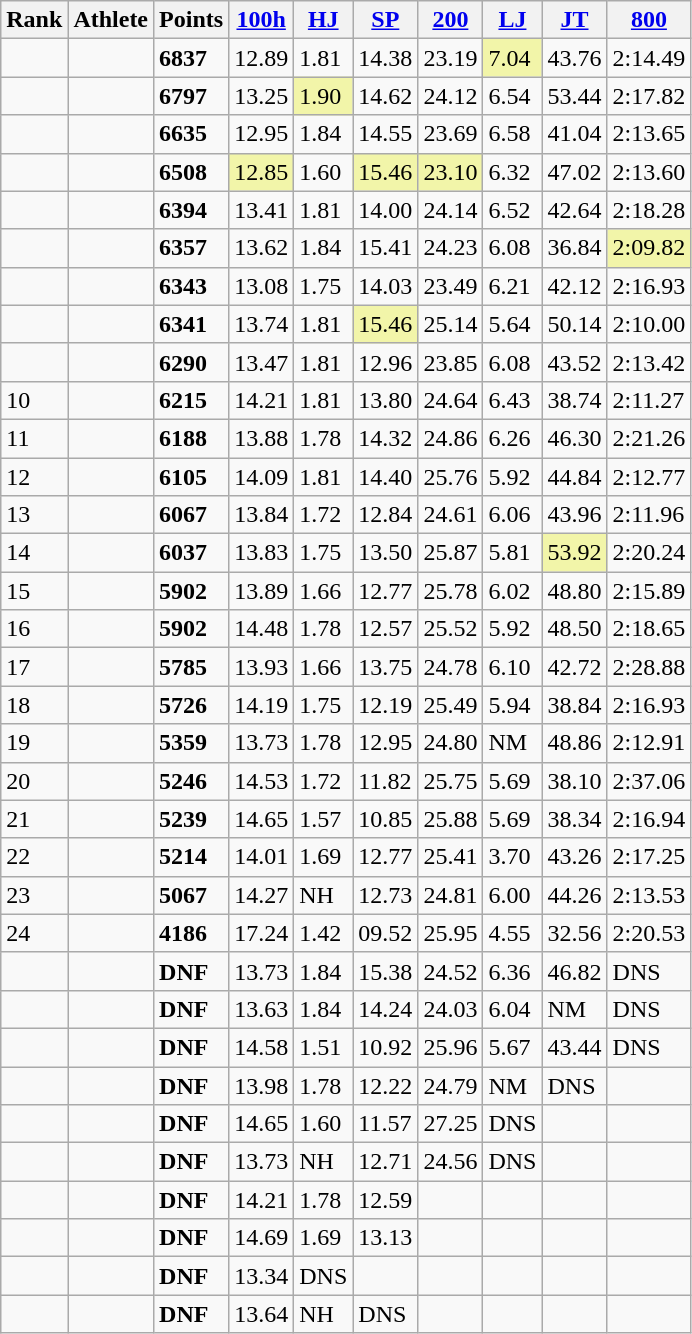<table class="wikitable sortable">
<tr>
<th>Rank</th>
<th>Athlete</th>
<th>Points</th>
<th><a href='#'>100h</a></th>
<th><a href='#'>HJ</a></th>
<th><a href='#'>SP</a></th>
<th><a href='#'>200</a></th>
<th><a href='#'>LJ</a></th>
<th><a href='#'>JT</a></th>
<th><a href='#'>800</a></th>
</tr>
<tr>
<td></td>
<td></td>
<td><strong>6837</strong></td>
<td>12.89</td>
<td>1.81</td>
<td>14.38</td>
<td>23.19</td>
<td bgcolor=#F2F5A9>7.04</td>
<td>43.76</td>
<td>2:14.49</td>
</tr>
<tr>
<td></td>
<td></td>
<td><strong>6797</strong></td>
<td>13.25</td>
<td bgcolor=#F2F5A9>1.90</td>
<td>14.62</td>
<td>24.12</td>
<td>6.54</td>
<td>53.44</td>
<td>2:17.82</td>
</tr>
<tr>
<td></td>
<td></td>
<td><strong>6635</strong></td>
<td>12.95</td>
<td>1.84</td>
<td>14.55</td>
<td>23.69</td>
<td>6.58</td>
<td>41.04</td>
<td>2:13.65</td>
</tr>
<tr>
<td></td>
<td></td>
<td><strong>6508</strong></td>
<td bgcolor=#F2F5A9>12.85</td>
<td>1.60</td>
<td bgcolor=#F2F5A9>15.46</td>
<td bgcolor=#F2F5A9>23.10</td>
<td>6.32</td>
<td>47.02</td>
<td>2:13.60</td>
</tr>
<tr>
<td></td>
<td></td>
<td><strong>6394</strong></td>
<td>13.41</td>
<td>1.81</td>
<td>14.00</td>
<td>24.14</td>
<td>6.52</td>
<td>42.64</td>
<td>2:18.28</td>
</tr>
<tr>
<td></td>
<td></td>
<td><strong>6357</strong></td>
<td>13.62</td>
<td>1.84</td>
<td>15.41</td>
<td>24.23</td>
<td>6.08</td>
<td>36.84</td>
<td bgcolor=#F2F5A9>2:09.82</td>
</tr>
<tr>
<td></td>
<td></td>
<td><strong>6343</strong></td>
<td>13.08</td>
<td>1.75</td>
<td>14.03</td>
<td>23.49</td>
<td>6.21</td>
<td>42.12</td>
<td>2:16.93</td>
</tr>
<tr>
<td></td>
<td></td>
<td><strong>6341</strong></td>
<td>13.74</td>
<td>1.81</td>
<td bgcolor=#F2F5A9>15.46</td>
<td>25.14</td>
<td>5.64</td>
<td>50.14</td>
<td>2:10.00</td>
</tr>
<tr>
<td></td>
<td></td>
<td><strong>6290</strong></td>
<td>13.47</td>
<td>1.81</td>
<td>12.96</td>
<td>23.85</td>
<td>6.08</td>
<td>43.52</td>
<td>2:13.42</td>
</tr>
<tr>
<td>10</td>
<td></td>
<td><strong>6215</strong></td>
<td>14.21</td>
<td>1.81</td>
<td>13.80</td>
<td>24.64</td>
<td>6.43</td>
<td>38.74</td>
<td>2:11.27</td>
</tr>
<tr>
<td>11</td>
<td></td>
<td><strong>6188</strong></td>
<td>13.88</td>
<td>1.78</td>
<td>14.32</td>
<td>24.86</td>
<td>6.26</td>
<td>46.30</td>
<td>2:21.26</td>
</tr>
<tr>
<td>12</td>
<td></td>
<td><strong>6105</strong></td>
<td>14.09</td>
<td>1.81</td>
<td>14.40</td>
<td>25.76</td>
<td>5.92</td>
<td>44.84</td>
<td>2:12.77</td>
</tr>
<tr>
<td>13</td>
<td></td>
<td><strong>6067</strong></td>
<td>13.84</td>
<td>1.72</td>
<td>12.84</td>
<td>24.61</td>
<td>6.06</td>
<td>43.96</td>
<td>2:11.96</td>
</tr>
<tr>
<td>14</td>
<td></td>
<td><strong>6037</strong></td>
<td>13.83</td>
<td>1.75</td>
<td>13.50</td>
<td>25.87</td>
<td>5.81</td>
<td bgcolor=#F2F5A9>53.92</td>
<td>2:20.24</td>
</tr>
<tr>
<td>15</td>
<td></td>
<td><strong>5902</strong></td>
<td>13.89</td>
<td>1.66</td>
<td>12.77</td>
<td>25.78</td>
<td>6.02</td>
<td>48.80</td>
<td>2:15.89</td>
</tr>
<tr>
<td>16</td>
<td></td>
<td><strong>5902</strong></td>
<td>14.48</td>
<td>1.78</td>
<td>12.57</td>
<td>25.52</td>
<td>5.92</td>
<td>48.50</td>
<td>2:18.65</td>
</tr>
<tr>
<td>17</td>
<td></td>
<td><strong>5785</strong></td>
<td>13.93</td>
<td>1.66</td>
<td>13.75</td>
<td>24.78</td>
<td>6.10</td>
<td>42.72</td>
<td>2:28.88</td>
</tr>
<tr>
<td>18</td>
<td></td>
<td><strong>5726</strong></td>
<td>14.19</td>
<td>1.75</td>
<td>12.19</td>
<td>25.49</td>
<td>5.94</td>
<td>38.84</td>
<td>2:16.93</td>
</tr>
<tr>
<td>19</td>
<td></td>
<td><strong>5359</strong></td>
<td>13.73</td>
<td>1.78</td>
<td>12.95</td>
<td>24.80</td>
<td>NM</td>
<td>48.86</td>
<td>2:12.91</td>
</tr>
<tr>
<td>20</td>
<td></td>
<td><strong>5246</strong></td>
<td>14.53</td>
<td>1.72</td>
<td>11.82</td>
<td>25.75</td>
<td>5.69</td>
<td>38.10</td>
<td>2:37.06</td>
</tr>
<tr>
<td>21</td>
<td></td>
<td><strong>5239</strong></td>
<td>14.65</td>
<td>1.57</td>
<td>10.85</td>
<td>25.88</td>
<td>5.69</td>
<td>38.34</td>
<td>2:16.94</td>
</tr>
<tr>
<td>22</td>
<td></td>
<td><strong>5214</strong></td>
<td>14.01</td>
<td>1.69</td>
<td>12.77</td>
<td>25.41</td>
<td>3.70</td>
<td>43.26</td>
<td>2:17.25</td>
</tr>
<tr>
<td>23</td>
<td></td>
<td><strong>5067</strong></td>
<td>14.27</td>
<td>NH</td>
<td>12.73</td>
<td>24.81</td>
<td>6.00</td>
<td>44.26</td>
<td>2:13.53</td>
</tr>
<tr>
<td>24</td>
<td></td>
<td><strong>4186</strong></td>
<td>17.24</td>
<td>1.42</td>
<td>09.52</td>
<td>25.95</td>
<td>4.55</td>
<td>32.56</td>
<td>2:20.53</td>
</tr>
<tr>
<td></td>
<td></td>
<td><strong>DNF</strong></td>
<td>13.73</td>
<td>1.84</td>
<td>15.38</td>
<td>24.52</td>
<td>6.36</td>
<td>46.82</td>
<td>DNS</td>
</tr>
<tr>
<td></td>
<td></td>
<td><strong>DNF</strong></td>
<td>13.63</td>
<td>1.84</td>
<td>14.24</td>
<td>24.03</td>
<td>6.04</td>
<td>NM</td>
<td>DNS</td>
</tr>
<tr>
<td></td>
<td></td>
<td><strong>DNF</strong></td>
<td>14.58</td>
<td>1.51</td>
<td>10.92</td>
<td>25.96</td>
<td>5.67</td>
<td>43.44</td>
<td>DNS</td>
</tr>
<tr>
<td></td>
<td></td>
<td><strong>DNF</strong></td>
<td>13.98</td>
<td>1.78</td>
<td>12.22</td>
<td>24.79</td>
<td>NM</td>
<td>DNS</td>
<td></td>
</tr>
<tr>
<td></td>
<td></td>
<td><strong>DNF</strong></td>
<td>14.65</td>
<td>1.60</td>
<td>11.57</td>
<td>27.25</td>
<td>DNS</td>
<td></td>
<td></td>
</tr>
<tr>
<td></td>
<td></td>
<td><strong>DNF</strong></td>
<td>13.73</td>
<td>NH</td>
<td>12.71</td>
<td>24.56</td>
<td>DNS</td>
<td></td>
<td></td>
</tr>
<tr>
<td></td>
<td></td>
<td><strong>DNF</strong></td>
<td>14.21</td>
<td>1.78</td>
<td>12.59</td>
<td></td>
<td></td>
<td></td>
<td></td>
</tr>
<tr>
<td></td>
<td></td>
<td><strong>DNF</strong></td>
<td>14.69</td>
<td>1.69</td>
<td>13.13</td>
<td></td>
<td></td>
<td></td>
<td></td>
</tr>
<tr>
<td></td>
<td></td>
<td><strong>DNF</strong></td>
<td>13.34</td>
<td>DNS</td>
<td></td>
<td></td>
<td></td>
<td></td>
<td></td>
</tr>
<tr>
<td></td>
<td></td>
<td><strong>DNF</strong></td>
<td>13.64</td>
<td>NH</td>
<td>DNS</td>
<td></td>
<td></td>
<td></td>
<td></td>
</tr>
</table>
